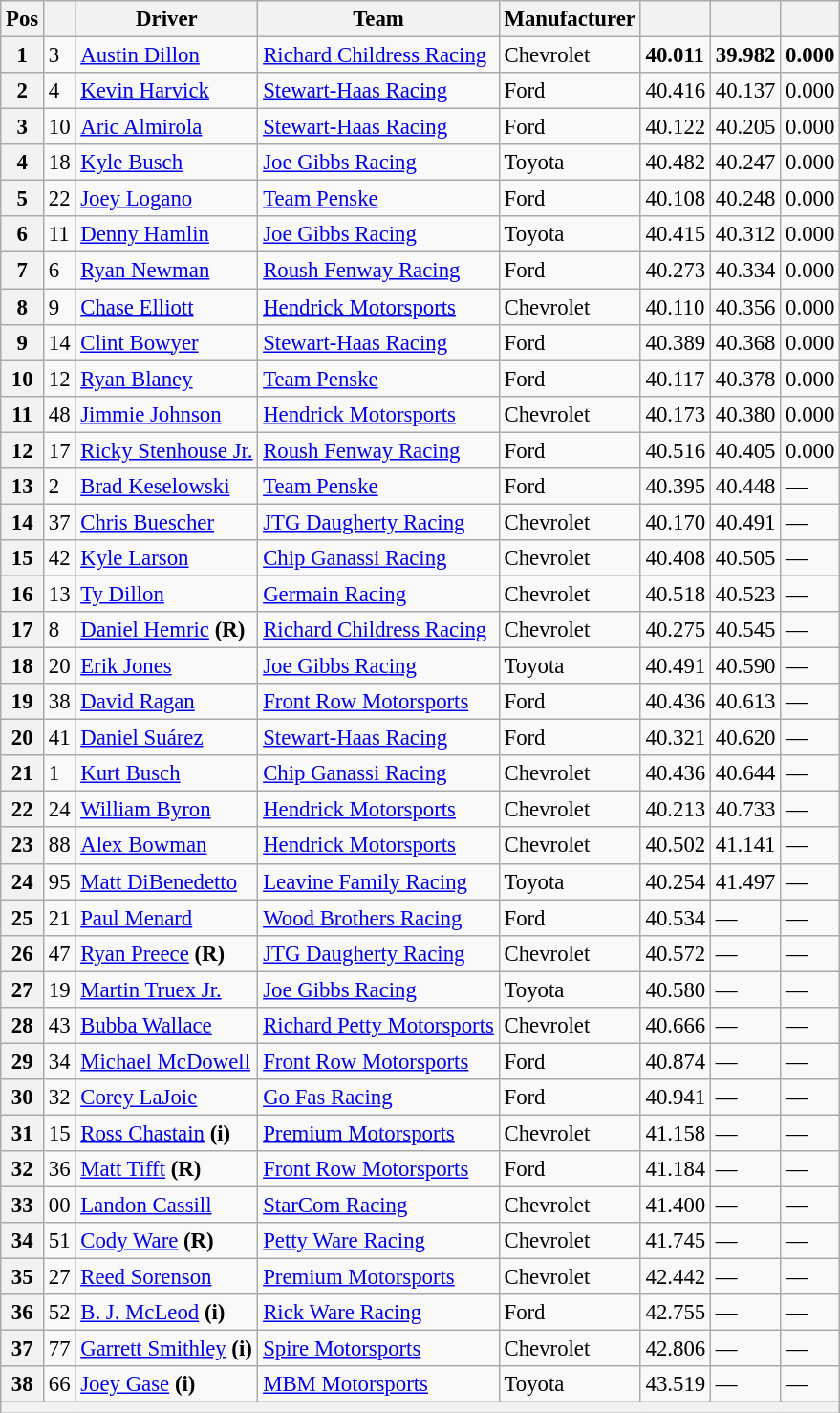<table class="wikitable" style="font-size:95%">
<tr>
<th>Pos</th>
<th></th>
<th>Driver</th>
<th>Team</th>
<th>Manufacturer</th>
<th></th>
<th></th>
<th></th>
</tr>
<tr>
<th>1</th>
<td>3</td>
<td><a href='#'>Austin Dillon</a></td>
<td><a href='#'>Richard Childress Racing</a></td>
<td>Chevrolet</td>
<td><strong>40.011</strong></td>
<td><strong>39.982</strong></td>
<td><strong>0.000</strong></td>
</tr>
<tr>
<th>2</th>
<td>4</td>
<td><a href='#'>Kevin Harvick</a></td>
<td><a href='#'>Stewart-Haas Racing</a></td>
<td>Ford</td>
<td>40.416</td>
<td>40.137</td>
<td>0.000</td>
</tr>
<tr>
<th>3</th>
<td>10</td>
<td><a href='#'>Aric Almirola</a></td>
<td><a href='#'>Stewart-Haas Racing</a></td>
<td>Ford</td>
<td>40.122</td>
<td>40.205</td>
<td>0.000</td>
</tr>
<tr>
<th>4</th>
<td>18</td>
<td><a href='#'>Kyle Busch</a></td>
<td><a href='#'>Joe Gibbs Racing</a></td>
<td>Toyota</td>
<td>40.482</td>
<td>40.247</td>
<td>0.000</td>
</tr>
<tr>
<th>5</th>
<td>22</td>
<td><a href='#'>Joey Logano</a></td>
<td><a href='#'>Team Penske</a></td>
<td>Ford</td>
<td>40.108</td>
<td>40.248</td>
<td>0.000</td>
</tr>
<tr>
<th>6</th>
<td>11</td>
<td><a href='#'>Denny Hamlin</a></td>
<td><a href='#'>Joe Gibbs Racing</a></td>
<td>Toyota</td>
<td>40.415</td>
<td>40.312</td>
<td>0.000</td>
</tr>
<tr>
<th>7</th>
<td>6</td>
<td><a href='#'>Ryan Newman</a></td>
<td><a href='#'>Roush Fenway Racing</a></td>
<td>Ford</td>
<td>40.273</td>
<td>40.334</td>
<td>0.000</td>
</tr>
<tr>
<th>8</th>
<td>9</td>
<td><a href='#'>Chase Elliott</a></td>
<td><a href='#'>Hendrick Motorsports</a></td>
<td>Chevrolet</td>
<td>40.110</td>
<td>40.356</td>
<td>0.000</td>
</tr>
<tr>
<th>9</th>
<td>14</td>
<td><a href='#'>Clint Bowyer</a></td>
<td><a href='#'>Stewart-Haas Racing</a></td>
<td>Ford</td>
<td>40.389</td>
<td>40.368</td>
<td>0.000</td>
</tr>
<tr>
<th>10</th>
<td>12</td>
<td><a href='#'>Ryan Blaney</a></td>
<td><a href='#'>Team Penske</a></td>
<td>Ford</td>
<td>40.117</td>
<td>40.378</td>
<td>0.000</td>
</tr>
<tr>
<th>11</th>
<td>48</td>
<td><a href='#'>Jimmie Johnson</a></td>
<td><a href='#'>Hendrick Motorsports</a></td>
<td>Chevrolet</td>
<td>40.173</td>
<td>40.380</td>
<td>0.000</td>
</tr>
<tr>
<th>12</th>
<td>17</td>
<td><a href='#'>Ricky Stenhouse Jr.</a></td>
<td><a href='#'>Roush Fenway Racing</a></td>
<td>Ford</td>
<td>40.516</td>
<td>40.405</td>
<td>0.000</td>
</tr>
<tr>
<th>13</th>
<td>2</td>
<td><a href='#'>Brad Keselowski</a></td>
<td><a href='#'>Team Penske</a></td>
<td>Ford</td>
<td>40.395</td>
<td>40.448</td>
<td>—</td>
</tr>
<tr>
<th>14</th>
<td>37</td>
<td><a href='#'>Chris Buescher</a></td>
<td><a href='#'>JTG Daugherty Racing</a></td>
<td>Chevrolet</td>
<td>40.170</td>
<td>40.491</td>
<td>—</td>
</tr>
<tr>
<th>15</th>
<td>42</td>
<td><a href='#'>Kyle Larson</a></td>
<td><a href='#'>Chip Ganassi Racing</a></td>
<td>Chevrolet</td>
<td>40.408</td>
<td>40.505</td>
<td>—</td>
</tr>
<tr>
<th>16</th>
<td>13</td>
<td><a href='#'>Ty Dillon</a></td>
<td><a href='#'>Germain Racing</a></td>
<td>Chevrolet</td>
<td>40.518</td>
<td>40.523</td>
<td>—</td>
</tr>
<tr>
<th>17</th>
<td>8</td>
<td><a href='#'>Daniel Hemric</a> <strong>(R)</strong></td>
<td><a href='#'>Richard Childress Racing</a></td>
<td>Chevrolet</td>
<td>40.275</td>
<td>40.545</td>
<td>—</td>
</tr>
<tr>
<th>18</th>
<td>20</td>
<td><a href='#'>Erik Jones</a></td>
<td><a href='#'>Joe Gibbs Racing</a></td>
<td>Toyota</td>
<td>40.491</td>
<td>40.590</td>
<td>—</td>
</tr>
<tr>
<th>19</th>
<td>38</td>
<td><a href='#'>David Ragan</a></td>
<td><a href='#'>Front Row Motorsports</a></td>
<td>Ford</td>
<td>40.436</td>
<td>40.613</td>
<td>—</td>
</tr>
<tr>
<th>20</th>
<td>41</td>
<td><a href='#'>Daniel Suárez</a></td>
<td><a href='#'>Stewart-Haas Racing</a></td>
<td>Ford</td>
<td>40.321</td>
<td>40.620</td>
<td>—</td>
</tr>
<tr>
<th>21</th>
<td>1</td>
<td><a href='#'>Kurt Busch</a></td>
<td><a href='#'>Chip Ganassi Racing</a></td>
<td>Chevrolet</td>
<td>40.436</td>
<td>40.644</td>
<td>—</td>
</tr>
<tr>
<th>22</th>
<td>24</td>
<td><a href='#'>William Byron</a></td>
<td><a href='#'>Hendrick Motorsports</a></td>
<td>Chevrolet</td>
<td>40.213</td>
<td>40.733</td>
<td>—</td>
</tr>
<tr>
<th>23</th>
<td>88</td>
<td><a href='#'>Alex Bowman</a></td>
<td><a href='#'>Hendrick Motorsports</a></td>
<td>Chevrolet</td>
<td>40.502</td>
<td>41.141</td>
<td>—</td>
</tr>
<tr>
<th>24</th>
<td>95</td>
<td><a href='#'>Matt DiBenedetto</a></td>
<td><a href='#'>Leavine Family Racing</a></td>
<td>Toyota</td>
<td>40.254</td>
<td>41.497</td>
<td>—</td>
</tr>
<tr>
<th>25</th>
<td>21</td>
<td><a href='#'>Paul Menard</a></td>
<td><a href='#'>Wood Brothers Racing</a></td>
<td>Ford</td>
<td>40.534</td>
<td>—</td>
<td>—</td>
</tr>
<tr>
<th>26</th>
<td>47</td>
<td><a href='#'>Ryan Preece</a> <strong>(R)</strong></td>
<td><a href='#'>JTG Daugherty Racing</a></td>
<td>Chevrolet</td>
<td>40.572</td>
<td>—</td>
<td>—</td>
</tr>
<tr>
<th>27</th>
<td>19</td>
<td><a href='#'>Martin Truex Jr.</a></td>
<td><a href='#'>Joe Gibbs Racing</a></td>
<td>Toyota</td>
<td>40.580</td>
<td>—</td>
<td>—</td>
</tr>
<tr>
<th>28</th>
<td>43</td>
<td><a href='#'>Bubba Wallace</a></td>
<td><a href='#'>Richard Petty Motorsports</a></td>
<td>Chevrolet</td>
<td>40.666</td>
<td>—</td>
<td>—</td>
</tr>
<tr>
<th>29</th>
<td>34</td>
<td><a href='#'>Michael McDowell</a></td>
<td><a href='#'>Front Row Motorsports</a></td>
<td>Ford</td>
<td>40.874</td>
<td>—</td>
<td>—</td>
</tr>
<tr>
<th>30</th>
<td>32</td>
<td><a href='#'>Corey LaJoie</a></td>
<td><a href='#'>Go Fas Racing</a></td>
<td>Ford</td>
<td>40.941</td>
<td>—</td>
<td>—</td>
</tr>
<tr>
<th>31</th>
<td>15</td>
<td><a href='#'>Ross Chastain</a> <strong>(i)</strong></td>
<td><a href='#'>Premium Motorsports</a></td>
<td>Chevrolet</td>
<td>41.158</td>
<td>—</td>
<td>—</td>
</tr>
<tr>
<th>32</th>
<td>36</td>
<td><a href='#'>Matt Tifft</a> <strong>(R)</strong></td>
<td><a href='#'>Front Row Motorsports</a></td>
<td>Ford</td>
<td>41.184</td>
<td>—</td>
<td>—</td>
</tr>
<tr>
<th>33</th>
<td>00</td>
<td><a href='#'>Landon Cassill</a></td>
<td><a href='#'>StarCom Racing</a></td>
<td>Chevrolet</td>
<td>41.400</td>
<td>—</td>
<td>—</td>
</tr>
<tr>
<th>34</th>
<td>51</td>
<td><a href='#'>Cody Ware</a> <strong>(R)</strong></td>
<td><a href='#'>Petty Ware Racing</a></td>
<td>Chevrolet</td>
<td>41.745</td>
<td>—</td>
<td>—</td>
</tr>
<tr>
<th>35</th>
<td>27</td>
<td><a href='#'>Reed Sorenson</a></td>
<td><a href='#'>Premium Motorsports</a></td>
<td>Chevrolet</td>
<td>42.442</td>
<td>—</td>
<td>—</td>
</tr>
<tr>
<th>36</th>
<td>52</td>
<td><a href='#'>B. J. McLeod</a> <strong>(i)</strong></td>
<td><a href='#'>Rick Ware Racing</a></td>
<td>Ford</td>
<td>42.755</td>
<td>—</td>
<td>—</td>
</tr>
<tr>
<th>37</th>
<td>77</td>
<td><a href='#'>Garrett Smithley</a> <strong>(i)</strong></td>
<td><a href='#'>Spire Motorsports</a></td>
<td>Chevrolet</td>
<td>42.806</td>
<td>—</td>
<td>—</td>
</tr>
<tr>
<th>38</th>
<td>66</td>
<td><a href='#'>Joey Gase</a> <strong>(i)</strong></td>
<td><a href='#'>MBM Motorsports</a></td>
<td>Toyota</td>
<td>43.519</td>
<td>—</td>
<td>—</td>
</tr>
<tr>
<th colspan="8"></th>
</tr>
</table>
